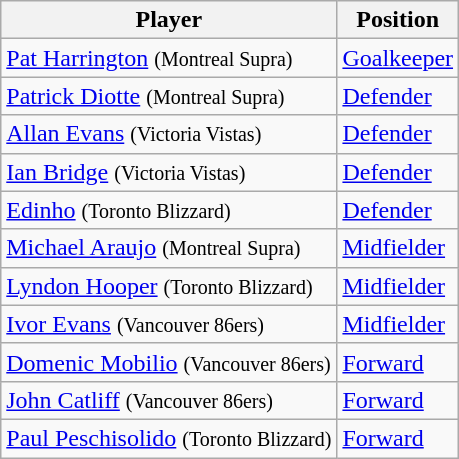<table class="wikitable">
<tr>
<th>Player</th>
<th>Position</th>
</tr>
<tr>
<td>  <a href='#'>Pat Harrington</a> <small>(Montreal Supra)</small></td>
<td><a href='#'>Goalkeeper</a></td>
</tr>
<tr>
<td>  <a href='#'>Patrick Diotte</a> <small>(Montreal Supra)</small></td>
<td><a href='#'>Defender</a></td>
</tr>
<tr>
<td>  <a href='#'>Allan Evans</a> <small>(Victoria Vistas)</small></td>
<td><a href='#'>Defender</a></td>
</tr>
<tr>
<td>  <a href='#'>Ian Bridge</a> <small>(Victoria Vistas)</small></td>
<td><a href='#'>Defender</a></td>
</tr>
<tr>
<td>  <a href='#'>Edinho</a> <small>(Toronto Blizzard)</small></td>
<td><a href='#'>Defender</a></td>
</tr>
<tr>
<td>  <a href='#'>Michael Araujo</a> <small>(Montreal Supra)</small></td>
<td><a href='#'>Midfielder</a></td>
</tr>
<tr>
<td>  <a href='#'>Lyndon Hooper</a> <small>(Toronto Blizzard)</small></td>
<td><a href='#'>Midfielder</a></td>
</tr>
<tr>
<td>  <a href='#'>Ivor Evans</a> <small>(Vancouver 86ers)</small></td>
<td><a href='#'>Midfielder</a></td>
</tr>
<tr>
<td>  <a href='#'>Domenic Mobilio</a> <small>(Vancouver 86ers)</small></td>
<td><a href='#'>Forward</a></td>
</tr>
<tr>
<td>  <a href='#'>John Catliff</a> <small>(Vancouver 86ers)</small></td>
<td><a href='#'>Forward</a></td>
</tr>
<tr>
<td>  <a href='#'>Paul Peschisolido</a> <small>(Toronto Blizzard)</small></td>
<td><a href='#'>Forward</a></td>
</tr>
</table>
